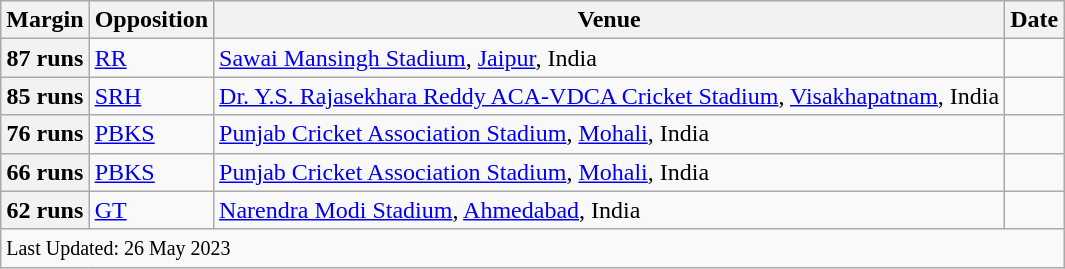<table class="wikitable">
<tr>
<th>Margin</th>
<th>Opposition</th>
<th>Venue</th>
<th>Date</th>
</tr>
<tr>
<th scope=row style=text-align:center;>87 runs</th>
<td><a href='#'>RR</a></td>
<td><a href='#'>Sawai Mansingh Stadium</a>, <a href='#'>Jaipur</a>, India</td>
<td></td>
</tr>
<tr>
<th scope=row style=text-align:center;>85 runs</th>
<td><a href='#'>SRH</a></td>
<td><a href='#'>Dr. Y.S. Rajasekhara Reddy ACA-VDCA Cricket Stadium</a>, <a href='#'>Visakhapatnam</a>, India</td>
<td></td>
</tr>
<tr>
<th scope=row style=text-align:center;>76 runs</th>
<td><a href='#'>PBKS</a></td>
<td><a href='#'>Punjab Cricket Association Stadium</a>, <a href='#'>Mohali</a>, India</td>
<td></td>
</tr>
<tr>
<th scope=row style=text-align:center;>66 runs</th>
<td><a href='#'>PBKS</a></td>
<td><a href='#'>Punjab Cricket Association Stadium</a>, <a href='#'>Mohali</a>, India</td>
<td></td>
</tr>
<tr>
<th scope=row style=text-align:center;>62 runs</th>
<td><a href='#'>GT</a></td>
<td><a href='#'>Narendra Modi Stadium</a>, <a href='#'>Ahmedabad</a>, India</td>
<td></td>
</tr>
<tr class=sortbottom>
<td colspan=4><small>Last Updated: 26 May 2023</small></td>
</tr>
</table>
